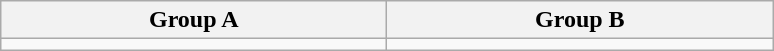<table class="wikitable">
<tr>
<th style="width:250px;">Group A</th>
<th style="width:250px;">Group B</th>
</tr>
<tr>
<td></td>
<td></td>
</tr>
</table>
